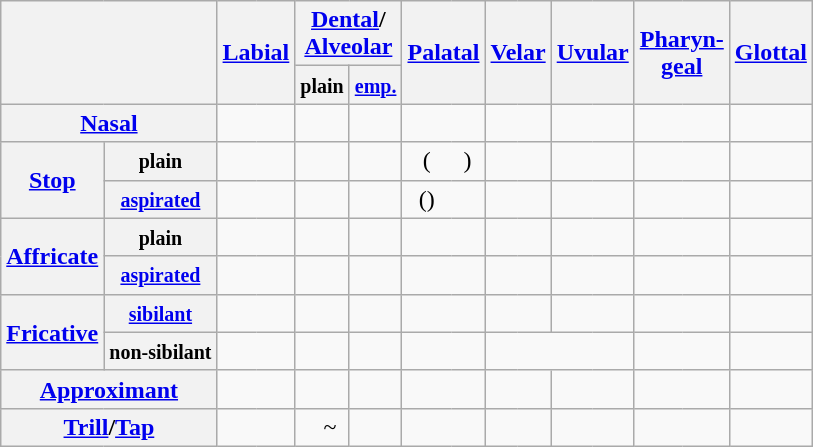<table class="wikitable" style=text-align:center>
<tr>
<th rowspan=2 colspan=2></th>
<th rowspan=2 colspan=2><a href='#'>Labial</a></th>
<th colspan=4><a href='#'>Dental</a>/<br><a href='#'>Alveolar</a></th>
<th colspan="2" rowspan="2"><a href='#'>Palatal</a></th>
<th rowspan=2 colspan=2><a href='#'>Velar</a></th>
<th rowspan=2 colspan=2><a href='#'>Uvular</a></th>
<th rowspan=2 colspan=2><a href='#'>Pharyn-<br>geal</a></th>
<th rowspan=2 colspan=2><a href='#'>Glottal</a></th>
</tr>
<tr>
<th colspan=2><small>plain</small></th>
<th colspan=2><small><a href='#'>emp.</a></small></th>
</tr>
<tr>
<th colspan="2"><a href='#'>Nasal</a></th>
<td style="border-right: 0;"></td>
<td style="border-left: 0;"></td>
<td style="border-right: 0;"></td>
<td style="border-left: 0;"></td>
<td colspan=2></td>
<td colspan=2></td>
<td colspan=2></td>
<td colspan=2></td>
<td colspan=2></td>
<td colspan=2></td>
</tr>
<tr>
<th rowspan="2"><a href='#'>Stop</a></th>
<th><small>plain</small></th>
<td style="border-right: 0;"></td>
<td style="border-left: 0;"></td>
<td style="border-right: 0;"></td>
<td style="border-left: 0;"></td>
<td style="border-right: 0;"></td>
<td style="border-left: 0;"></td>
<td style="border-right: 0;">(</td>
<td style="border-left: 0;">)</td>
<td style="border-right: 0;"></td>
<td style="border-left: 0;"></td>
<td style="border-right: 0;"></td>
<td style="border-left: 0;"></td>
<td colspan=2></td>
<td style="border-right: 0;"></td>
<td style="border-left: 0;"></td>
</tr>
<tr>
<th><small><a href='#'>aspirated</a></small></th>
<td style="border-right: 0;"></td>
<td style="border-left: 0;"></td>
<td style="border-right: 0;"></td>
<td style="border-left: 0;"></td>
<td colspan=2></td>
<td style="border-right: 0;">()</td>
<td style="border-left: 0;"></td>
<td style="border-right: 0;"></td>
<td style="border-left: 0;"></td>
<td colspan=2></td>
<td colspan=2></td>
<td colspan=2></td>
</tr>
<tr>
<th rowspan="2"><a href='#'>Affricate</a></th>
<th><small>plain</small></th>
<td colspan="2"></td>
<td colspan="2"></td>
<td colspan="2"></td>
<td style="border-right: 0;"></td>
<td style="border-left: 0;"></td>
<td colspan="2"></td>
<td colspan="2"></td>
<td colspan="2"></td>
<td colspan="2"></td>
</tr>
<tr>
<th><small><a href='#'>aspirated</a></small></th>
<td colspan="2"></td>
<td colspan="2"></td>
<td colspan="2"></td>
<td style="border-right: 0;"></td>
<td style="border-left: 0;"></td>
<td colspan="2"></td>
<td colspan="2"></td>
<td colspan="2"></td>
<td colspan="2"></td>
</tr>
<tr>
<th rowspan="2"><a href='#'>Fricative</a></th>
<th><small><a href='#'>sibilant</a></small></th>
<td colspan=2></td>
<td style="border-right: 0;"></td>
<td style="border-left: 0;"></td>
<td style="border-right: 0;"></td>
<td style="border-left: 0;"></td>
<td style="border-right: 0;"></td>
<td style="border-left: 0;"></td>
<td colspan=2></td>
<td colspan=2></td>
<td colspan=2></td>
<td colspan=2></td>
</tr>
<tr>
<th><small>non-sibilant</small></th>
<td style="border-right: 0;"></td>
<td style="border-left: 0;"></td>
<td style="border-right: 0;"></td>
<td style="border-left: 0;"></td>
<td colspan=2></td>
<td colspan=2></td>
<td colspan="2" style="border-right: 0;"></td>
<td colspan="2" style="border-left: 0;"></td>
<td style="border-right: 0;"></td>
<td style="border-left: 0;"></td>
<td style="border-right: 0;"></td>
<td style="border-left: 0;"></td>
</tr>
<tr>
<th colspan="2"><a href='#'>Approximant</a></th>
<td style="border-right: 0;"></td>
<td style="border-left: 0;"></td>
<td style="border-right: 0;"></td>
<td style="border-left: 0;"></td>
<td colspan=2></td>
<td style="border-right: 0;"></td>
<td style="border-left: 0;"></td>
<td colspan=2></td>
<td colspan=2></td>
<td colspan=2></td>
<td colspan=2></td>
</tr>
<tr>
<th colspan="2"><a href='#'>Trill</a>/<a href='#'>Tap</a></th>
<td colspan=2></td>
<td style="border-right: 0;"></td>
<td style="border-left: 0;">~</td>
<td colspan=2></td>
<td colspan=2></td>
<td colspan=2></td>
<td colspan=2></td>
<td colspan=2></td>
<td colspan=2></td>
</tr>
</table>
